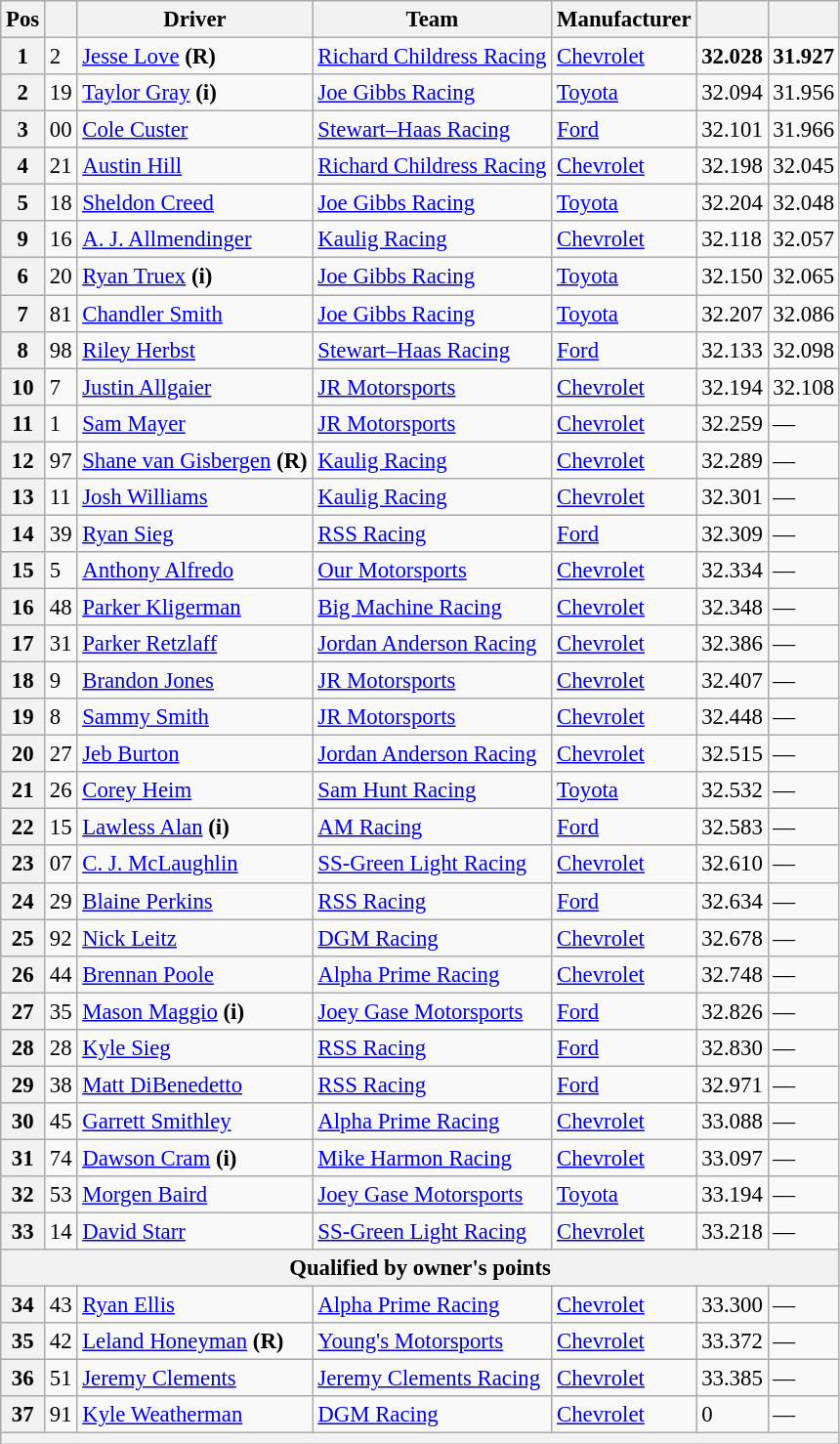<table class="wikitable" style="font-size:95%">
<tr>
<th>Pos</th>
<th></th>
<th>Driver</th>
<th>Team</th>
<th>Manufacturer</th>
<th></th>
<th></th>
</tr>
<tr>
<th>1</th>
<td>2</td>
<td><a href='#'>Jesse Love</a> <strong>(R)</strong></td>
<td><a href='#'>Richard Childress Racing</a></td>
<td><a href='#'>Chevrolet</a></td>
<td><strong>32.028</strong></td>
<td><strong>31.927</strong></td>
</tr>
<tr>
<th>2</th>
<td>19</td>
<td><a href='#'>Taylor Gray</a> <strong>(i)</strong></td>
<td><a href='#'>Joe Gibbs Racing</a></td>
<td><a href='#'>Toyota</a></td>
<td>32.094</td>
<td>31.956</td>
</tr>
<tr>
<th>3</th>
<td>00</td>
<td><a href='#'>Cole Custer</a></td>
<td><a href='#'>Stewart–Haas Racing</a></td>
<td><a href='#'>Ford</a></td>
<td>32.101</td>
<td>31.966</td>
</tr>
<tr>
<th>4</th>
<td>21</td>
<td><a href='#'>Austin Hill</a></td>
<td><a href='#'>Richard Childress Racing</a></td>
<td><a href='#'>Chevrolet</a></td>
<td>32.198</td>
<td>32.045</td>
</tr>
<tr>
<th>5</th>
<td>18</td>
<td><a href='#'>Sheldon Creed</a></td>
<td><a href='#'>Joe Gibbs Racing</a></td>
<td><a href='#'>Toyota</a></td>
<td>32.204</td>
<td>32.048</td>
</tr>
<tr>
<th>9</th>
<td>16</td>
<td><a href='#'>A. J. Allmendinger</a></td>
<td><a href='#'>Kaulig Racing</a></td>
<td><a href='#'>Chevrolet</a></td>
<td>32.118</td>
<td>32.057</td>
</tr>
<tr>
<th>6</th>
<td>20</td>
<td><a href='#'>Ryan Truex</a> <strong>(i)</strong></td>
<td nowrap=""><a href='#'>Joe Gibbs Racing</a></td>
<td><a href='#'>Toyota</a></td>
<td>32.150</td>
<td>32.065</td>
</tr>
<tr>
<th>7</th>
<td>81</td>
<td><a href='#'>Chandler Smith</a></td>
<td><a href='#'>Joe Gibbs Racing</a></td>
<td><a href='#'>Toyota</a></td>
<td>32.207</td>
<td>32.086</td>
</tr>
<tr>
<th>8</th>
<td>98</td>
<td><a href='#'>Riley Herbst</a></td>
<td><a href='#'>Stewart–Haas Racing</a></td>
<td><a href='#'>Ford</a></td>
<td>32.133</td>
<td>32.098</td>
</tr>
<tr>
<th>10</th>
<td>7</td>
<td><a href='#'>Justin Allgaier</a></td>
<td><a href='#'>JR Motorsports</a></td>
<td><a href='#'>Chevrolet</a></td>
<td>32.194</td>
<td>32.108</td>
</tr>
<tr>
<th>11</th>
<td>1</td>
<td><a href='#'>Sam Mayer</a></td>
<td><a href='#'>JR Motorsports</a></td>
<td><a href='#'>Chevrolet</a></td>
<td>32.259</td>
<td>—</td>
</tr>
<tr>
<th>12</th>
<td>97</td>
<td nowrap=""><a href='#'>Shane van Gisbergen</a> <strong>(R)</strong></td>
<td><a href='#'>Kaulig Racing</a></td>
<td><a href='#'>Chevrolet</a></td>
<td>32.289</td>
<td>—</td>
</tr>
<tr>
<th>13</th>
<td>11</td>
<td><a href='#'>Josh Williams</a></td>
<td><a href='#'>Kaulig Racing</a></td>
<td><a href='#'>Chevrolet</a></td>
<td>32.301</td>
<td>—</td>
</tr>
<tr>
<th>14</th>
<td>39</td>
<td><a href='#'>Ryan Sieg</a></td>
<td><a href='#'>RSS Racing</a></td>
<td><a href='#'>Ford</a></td>
<td>32.309</td>
<td>—</td>
</tr>
<tr>
<th>15</th>
<td>5</td>
<td><a href='#'>Anthony Alfredo</a></td>
<td><a href='#'>Our Motorsports</a></td>
<td><a href='#'>Chevrolet</a></td>
<td>32.334</td>
<td>—</td>
</tr>
<tr>
<th>16</th>
<td>48</td>
<td nowrap=""><a href='#'>Parker Kligerman</a></td>
<td><a href='#'>Big Machine Racing</a></td>
<td><a href='#'>Chevrolet</a></td>
<td>32.348</td>
<td>—</td>
</tr>
<tr>
<th>17</th>
<td>31</td>
<td><a href='#'>Parker Retzlaff</a></td>
<td><a href='#'>Jordan Anderson Racing</a></td>
<td><a href='#'>Chevrolet</a></td>
<td>32.386</td>
<td>—</td>
</tr>
<tr>
<th>18</th>
<td>9</td>
<td><a href='#'>Brandon Jones</a></td>
<td><a href='#'>JR Motorsports</a></td>
<td><a href='#'>Chevrolet</a></td>
<td>32.407</td>
<td>—</td>
</tr>
<tr>
<th>19</th>
<td>8</td>
<td><a href='#'>Sammy Smith</a></td>
<td><a href='#'>JR Motorsports</a></td>
<td><a href='#'>Chevrolet</a></td>
<td>32.448</td>
<td>—</td>
</tr>
<tr>
<th>20</th>
<td>27</td>
<td><a href='#'>Jeb Burton</a></td>
<td><a href='#'>Jordan Anderson Racing</a></td>
<td><a href='#'>Chevrolet</a></td>
<td>32.515</td>
<td>—</td>
</tr>
<tr>
<th>21</th>
<td>26</td>
<td><a href='#'>Corey Heim</a></td>
<td><a href='#'>Sam Hunt Racing</a></td>
<td><a href='#'>Toyota</a></td>
<td>32.532</td>
<td>—</td>
</tr>
<tr>
<th>22</th>
<td>15</td>
<td><a href='#'>Lawless Alan</a> <strong>(i)</strong></td>
<td><a href='#'>AM Racing</a></td>
<td><a href='#'>Ford</a></td>
<td>32.583</td>
<td>—</td>
</tr>
<tr>
<th>23</th>
<td>07</td>
<td><a href='#'>C. J. McLaughlin</a></td>
<td><a href='#'>SS-Green Light Racing</a></td>
<td><a href='#'>Chevrolet</a></td>
<td>32.610</td>
<td>—</td>
</tr>
<tr>
<th>24</th>
<td>29</td>
<td><a href='#'>Blaine Perkins</a></td>
<td><a href='#'>RSS Racing</a></td>
<td><a href='#'>Ford</a></td>
<td>32.634</td>
<td>—</td>
</tr>
<tr>
<th>25</th>
<td>92</td>
<td><a href='#'>Nick Leitz</a></td>
<td><a href='#'>DGM Racing</a></td>
<td><a href='#'>Chevrolet</a></td>
<td>32.678</td>
<td>—</td>
</tr>
<tr>
<th>26</th>
<td>44</td>
<td><a href='#'>Brennan Poole</a></td>
<td><a href='#'>Alpha Prime Racing</a></td>
<td><a href='#'>Chevrolet</a></td>
<td>32.748</td>
<td>—</td>
</tr>
<tr>
<th>27</th>
<td>35</td>
<td><a href='#'>Mason Maggio</a> <strong>(i)</strong></td>
<td><a href='#'>Joey Gase Motorsports</a></td>
<td><a href='#'>Ford</a></td>
<td>32.826</td>
<td>—</td>
</tr>
<tr>
<th>28</th>
<td>28</td>
<td><a href='#'>Kyle Sieg</a></td>
<td><a href='#'>RSS Racing</a></td>
<td><a href='#'>Ford</a></td>
<td>32.830</td>
<td>—</td>
</tr>
<tr>
<th>29</th>
<td>38</td>
<td><a href='#'>Matt DiBenedetto</a></td>
<td><a href='#'>RSS Racing</a></td>
<td><a href='#'>Ford</a></td>
<td>32.971</td>
<td>—</td>
</tr>
<tr>
<th>30</th>
<td>45</td>
<td><a href='#'>Garrett Smithley</a></td>
<td><a href='#'>Alpha Prime Racing</a></td>
<td><a href='#'>Chevrolet</a></td>
<td>33.088</td>
<td>—</td>
</tr>
<tr>
<th>31</th>
<td>74</td>
<td><a href='#'>Dawson Cram</a> <strong>(i)</strong></td>
<td><a href='#'>Mike Harmon Racing</a></td>
<td><a href='#'>Chevrolet</a></td>
<td>33.097</td>
<td>—</td>
</tr>
<tr>
<th>32</th>
<td>53</td>
<td><a href='#'>Morgen Baird</a></td>
<td><a href='#'>Joey Gase Motorsports</a></td>
<td><a href='#'>Toyota</a></td>
<td>33.194</td>
<td>—</td>
</tr>
<tr>
<th>33</th>
<td>14</td>
<td><a href='#'>David Starr</a></td>
<td><a href='#'>SS-Green Light Racing</a></td>
<td><a href='#'>Chevrolet</a></td>
<td>33.218</td>
<td>—</td>
</tr>
<tr>
<th colspan="9">Qualified by owner's points</th>
</tr>
<tr>
<th>34</th>
<td>43</td>
<td><a href='#'>Ryan Ellis</a></td>
<td><a href='#'>Alpha Prime Racing</a></td>
<td><a href='#'>Chevrolet</a></td>
<td>33.300</td>
<td>—</td>
</tr>
<tr>
<th>35</th>
<td>42</td>
<td><a href='#'>Leland Honeyman</a> <strong>(R)</strong></td>
<td><a href='#'>Young's Motorsports</a></td>
<td><a href='#'>Chevrolet</a></td>
<td>33.372</td>
<td>—</td>
</tr>
<tr>
<th>36</th>
<td>51</td>
<td><a href='#'>Jeremy Clements</a></td>
<td><a href='#'>Jeremy Clements Racing</a></td>
<td><a href='#'>Chevrolet</a></td>
<td>33.385</td>
<td>—</td>
</tr>
<tr>
<th>37</th>
<td>91</td>
<td><a href='#'>Kyle Weatherman</a></td>
<td><a href='#'>DGM Racing</a></td>
<td><a href='#'>Chevrolet</a></td>
<td>0</td>
<td>—</td>
</tr>
<tr>
<th colspan="9"></th>
</tr>
</table>
